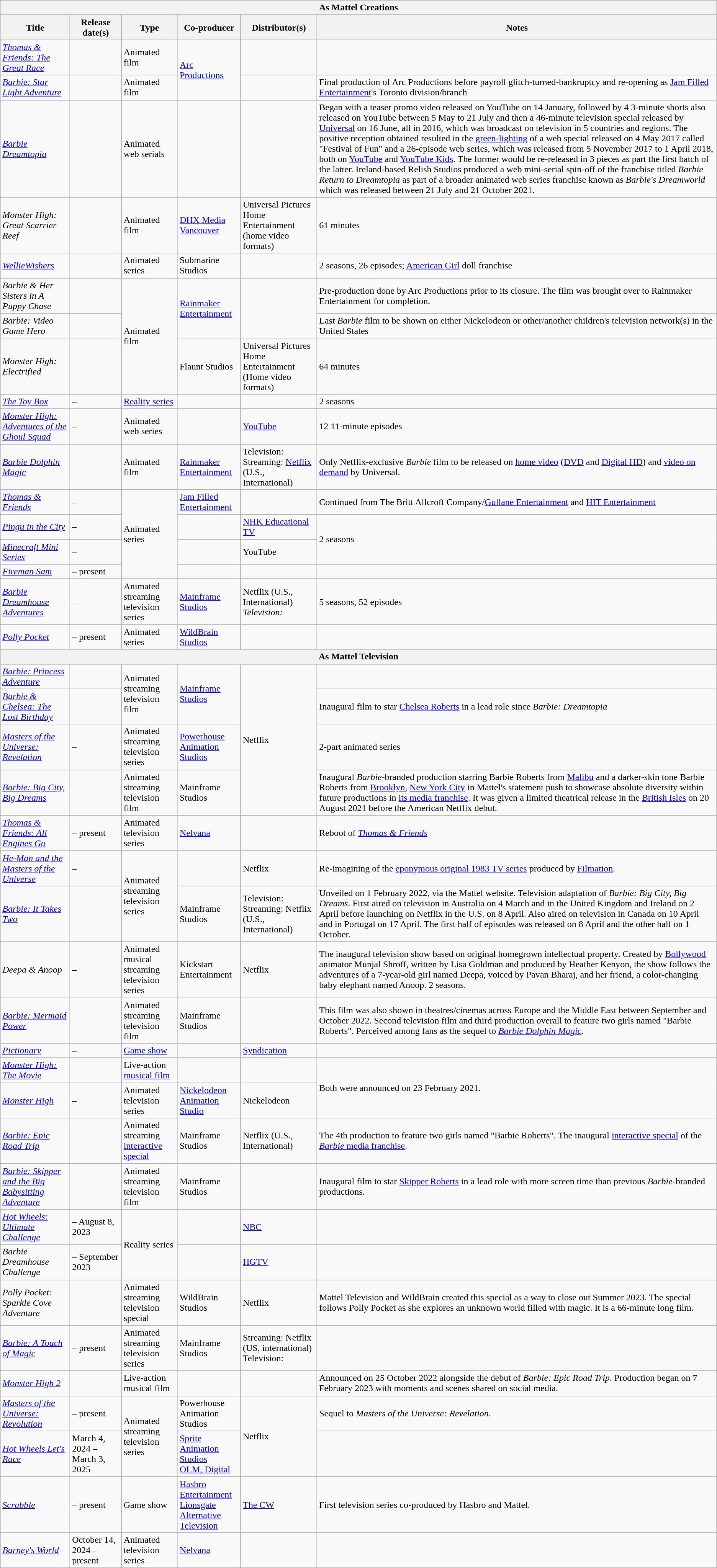<table class = "wikitable">
<tr>
<th colspan="6">As Mattel Creations</th>
</tr>
<tr>
<th>Title</th>
<th>Release date(s)</th>
<th>Type</th>
<th>Co-producer</th>
<th>Distributor(s)</th>
<th>Notes</th>
</tr>
<tr>
<td><em><a href='#'>Thomas & Friends: The Great Race</a></em></td>
<td></td>
<td>Animated film</td>
<td rowspan="2"><a href='#'>Arc Productions</a></td>
<td></td>
<td></td>
</tr>
<tr>
<td><em><a href='#'>Barbie: Star Light Adventure</a></em></td>
<td></td>
<td>Animated film</td>
<td></td>
<td>Final production of Arc Productions before payroll glitch-turned-bankruptcy and re-opening as <a href='#'>Jam Filled Entertainment</a>'s Toronto division/branch</td>
</tr>
<tr>
<td><em><a href='#'>Barbie Dreamtopia</a></em></td>
<td></td>
<td>Animated web serials</td>
<td></td>
<td></td>
<td>Began with a teaser promo video released on YouTube on 14 January, followed by 4 3-minute shorts also released on YouTube between 5 May to 21 July and then a 46-minute television special released by <a href='#'>Universal</a> on 16 June, all in 2016, which was broadcast on television in 5 countries and regions. The positive reception obtained resulted in the <a href='#'>green-lighting</a> of a web special released on 4 May 2017 called "Festival of Fun" and a 26-episode web series, which was released from 5 November 2017 to 1 April 2018, both on <a href='#'>YouTube</a> and <a href='#'>YouTube Kids</a>. The former would be re-released in 3 pieces as part the first batch of the latter. Ireland-based Relish Studios produced a web mini-serial spin-off of the franchise titled <em>Barbie Return to Dreamtopia</em> as part of a broader animated web series franchise known as <em>Barbie's Dreamworld</em> which was released between 21 July and 21 October 2021.</td>
</tr>
<tr>
<td><em>Monster High: Great Scarrier Reef</em></td>
<td></td>
<td>Animated film</td>
<td><a href='#'>DHX Media Vancouver</a></td>
<td> Universal Pictures Home Entertainment (home video formats)</td>
<td>61 minutes</td>
</tr>
<tr>
<td><em><a href='#'>WellieWishers</a></em></td>
<td></td>
<td>Animated series</td>
<td>Submarine Studios</td>
<td></td>
<td>2 seasons, 26 episodes; <a href='#'>American Girl</a> doll franchise</td>
</tr>
<tr>
<td><em>Barbie & Her Sisters in A Puppy Chase</em></td>
<td></td>
<td rowspan="3">Animated film</td>
<td rowspan="2"><a href='#'>Rainmaker Entertainment</a></td>
<td rowspan="2"></td>
<td>Pre-production done  by Arc Productions prior to its closure. The film was brought over to Rainmaker Entertainment for completion.</td>
</tr>
<tr>
<td><em>Barbie: Video Game Hero</em></td>
<td></td>
<td>Last <em>Barbie</em> film to be shown on either Nickelodeon or other/another children's television network(s) in the United States</td>
</tr>
<tr>
<td><em>Monster High: Electrified</em></td>
<td></td>
<td>Flaunt Studios</td>
<td> Universal Pictures Home Entertainment (Home video formats)</td>
<td>64 minutes</td>
</tr>
<tr>
<td><em><a href='#'>The Toy Box</a></em></td>
<td> – </td>
<td><a href='#'>Reality series</a></td>
<td></td>
<td></td>
<td>2 seasons</td>
</tr>
<tr>
<td><em><a href='#'>Monster High: Adventures of the Ghoul Squad</a></em></td>
<td> – </td>
<td>Animated web series</td>
<td></td>
<td><a href='#'>YouTube</a></td>
<td>12 11-minute episodes</td>
</tr>
<tr>
<td><em><a href='#'>Barbie Dolphin Magic</a></em></td>
<td></td>
<td>Animated film</td>
<td><a href='#'>Rainmaker Entertainment</a></td>
<td>Television:  Streaming: <a href='#'>Netflix</a> (U.S., International)</td>
<td>Only Netflix-exclusive <em>Barbie</em> film to be released on <a href='#'>home video</a> (<a href='#'>DVD</a> and <a href='#'>Digital HD</a>) and <a href='#'>video on demand</a> by Universal.</td>
</tr>
<tr>
<td><em><a href='#'>Thomas & Friends</a></em></td>
<td> – </td>
<td rowspan="4">Animated series</td>
<td><a href='#'>Jam Filled Entertainment</a></td>
<td></td>
<td>Continued from The Britt Allcroft Company/<a href='#'>Gullane Entertainment</a> and <a href='#'>HIT Entertainment</a></td>
</tr>
<tr>
<td><em><a href='#'>Pingu in the City</a></em></td>
<td> – </td>
<td></td>
<td><a href='#'>NHK Educational TV</a></td>
<td rowspan="2">2 seasons</td>
</tr>
<tr>
<td><em><a href='#'>Minecraft Mini Series</a></em></td>
<td> – </td>
<td></td>
<td>YouTube</td>
</tr>
<tr>
<td><em><a href='#'>Fireman Sam</a></em></td>
<td> – present</td>
<td></td>
<td></td>
<td></td>
</tr>
<tr>
<td><em><a href='#'>Barbie Dreamhouse Adventures</a></em></td>
<td> – </td>
<td>Animated streaming television series</td>
<td><a href='#'>Mainframe Studios</a></td>
<td>Netflix (U.S., International)<br><em>Television:</em> </td>
<td>5 seasons, 52 episodes</td>
</tr>
<tr>
<td><em><a href='#'>Polly Pocket</a></em></td>
<td> – present</td>
<td>Animated series</td>
<td><a href='#'>WildBrain Studios</a></td>
<td></td>
<td></td>
</tr>
<tr>
<th colspan="6">As Mattel Television</th>
</tr>
<tr>
<td><em><a href='#'>Barbie: Princess Adventure</a></em></td>
<td></td>
<td rowspan="2">Animated streaming television film</td>
<td rowspan="2"><a href='#'>Mainframe Studios</a></td>
<td rowspan="4">Netflix</td>
<td></td>
</tr>
<tr>
<td><em><a href='#'>Barbie & Chelsea: The Lost Birthday</a></em></td>
<td></td>
<td>Inaugural film to star <a href='#'>Chelsea Roberts</a> in a lead role since <em>Barbie: Dreamtopia</em></td>
</tr>
<tr>
<td><em><a href='#'>Masters of the Universe: Revelation</a></em></td>
<td> – </td>
<td>Animated streaming television series</td>
<td><a href='#'>Powerhouse Animation Studios</a></td>
<td>2-part animated series</td>
</tr>
<tr>
<td><em><a href='#'>Barbie: Big City, Big Dreams</a></em></td>
<td></td>
<td>Animated streaming television film</td>
<td>Mainframe Studios</td>
<td>Inaugural <em>Barbie</em>-branded production starring Barbie Roberts from <a href='#'>Malibu</a> and a darker-skin tone Barbie Roberts from <a href='#'>Brooklyn</a>, <a href='#'>New York City</a> in Mattel's statement push to showcase absolute diversity within future productions in <a href='#'>its media franchise</a>. It was given a limited theatrical release in the <a href='#'>British Isles</a> on 20 August 2021 before the American Netflix debut.</td>
</tr>
<tr>
<td><em><a href='#'>Thomas & Friends: All Engines Go</a></em></td>
<td> – present</td>
<td>Animated television series</td>
<td><a href='#'>Nelvana</a></td>
<td></td>
<td>Reboot of <em><a href='#'>Thomas & Friends</a></em></td>
</tr>
<tr>
<td><em><a href='#'>He-Man and the Masters of the Universe</a></em></td>
<td> – </td>
<td rowspan="2">Animated streaming television series</td>
<td></td>
<td>Netflix</td>
<td>Re-imagining of the <a href='#'>eponymous original 1983 TV series</a> produced by <a href='#'>Filmation</a>.</td>
</tr>
<tr>
<td><em><a href='#'>Barbie: It Takes Two</a></em></td>
<td></td>
<td>Mainframe Studios</td>
<td>Television:  Streaming: Netflix (U.S., International)</td>
<td>Unveiled on 1 February 2022, via the Mattel website.  Television adaptation of <em>Barbie: Big City, Big Dreams</em>. First aired on television in Australia on 4 March and in the United Kingdom and Ireland on 2 April before launching on Netflix in the U.S. on 8 April. Also aired on television in Canada on 10 April and in Portugal on 17 April. The first half of episodes was released on 8 April and the other half on 1 October.</td>
</tr>
<tr>
<td><em>Deepa & Anoop</em></td>
<td> – </td>
<td>Animated musical streaming television series</td>
<td>Kickstart Entertainment</td>
<td>Netflix</td>
<td>The inaugural television show based on original homegrown intellectual property. Created by <a href='#'>Bollywood</a> animator Munjal Shroff, written by Lisa Goldman and produced by Heather Kenyon, the show follows the adventures of a 7-year-old girl named Deepa, voiced by Pavan Bharaj, and her friend, a color-changing baby elephant named Anoop. 2 seasons.</td>
</tr>
<tr>
<td><em><a href='#'>Barbie: Mermaid Power</a></em></td>
<td></td>
<td>Animated streaming television film</td>
<td>Mainframe Studios</td>
<td></td>
<td>This film was also shown in theatres/cinemas across Europe and the Middle East between September and October 2022. Second television film and third production overall to feature two girls named "Barbie Roberts". Perceived among fans as the sequel to <em><a href='#'>Barbie Dolphin Magic</a></em>.</td>
</tr>
<tr>
<td><em><a href='#'>Pictionary</a></em></td>
<td> – </td>
<td><a href='#'>Game show</a></td>
<td></td>
<td><a href='#'>Syndication</a></td>
<td></td>
</tr>
<tr>
<td><em><a href='#'>Monster High: The Movie</a></em></td>
<td></td>
<td>Live-action <a href='#'>musical film</a></td>
<td></td>
<td></td>
<td rowspan="2">Both were announced on 23 February 2021.</td>
</tr>
<tr>
<td><em><a href='#'>Monster High</a></em></td>
<td> – </td>
<td>Animated television series</td>
<td><a href='#'>Nickelodeon Animation Studio</a></td>
<td>Nickelodeon</td>
</tr>
<tr>
<td><em><a href='#'>Barbie: Epic Road Trip</a></em></td>
<td></td>
<td>Animated streaming <a href='#'>interactive special</a></td>
<td>Mainframe Studios</td>
<td>Netflix (U.S., International)</td>
<td>The 4th production to feature two girls named "Barbie Roberts". The inaugural <a href='#'>interactive special</a> of the <a href='#'><em>Barbie</em> media franchise</a>.</td>
</tr>
<tr>
<td><em><a href='#'>Barbie: Skipper and the Big Babysitting Adventure</a></em></td>
<td></td>
<td>Animated streaming television film</td>
<td>Mainframe Studios</td>
<td></td>
<td>Inaugural film to star <a href='#'>Skipper Roberts</a> in a lead role with more screen time than previous <em>Barbie</em>-branded productions.</td>
</tr>
<tr>
<td><em><a href='#'>Hot Wheels: Ultimate Challenge</a></em></td>
<td> – August 8, 2023</td>
<td rowspan="2">Reality series</td>
<td></td>
<td><a href='#'>NBC</a></td>
<td></td>
</tr>
<tr>
<td><em>Barbie Dreamhouse Challenge</em></td>
<td> – September 2023</td>
<td></td>
<td><a href='#'>HGTV</a></td>
<td></td>
</tr>
<tr>
<td><em>Polly Pocket: Sparkle Cove Adventure</em></td>
<td></td>
<td>Animated streaming television special</td>
<td>WildBrain Studios</td>
<td>Netflix</td>
<td>Mattel Television and WildBrain created this special as a way to close out Summer 2023. The special follows Polly Pocket as she explores an unknown world filled with magic. It is a 66-minute long film.</td>
</tr>
<tr>
<td><em><a href='#'>Barbie: A Touch of Magic</a></em></td>
<td> – present</td>
<td>Animated streaming television series</td>
<td>Mainframe Studios</td>
<td>Streaming: Netflix (US, international)<br>Television: </td>
<td></td>
</tr>
<tr>
<td><em><a href='#'>Monster High 2</a></em></td>
<td></td>
<td>Live-action musical film</td>
<td></td>
<td></td>
<td>Announced on 25 October 2022 alongside the debut of <em>Barbie: Epic Road Trip</em>. Production began on 7 February 2023 with moments and scenes shared on social media.</td>
</tr>
<tr>
<td><em><a href='#'>Masters of the Universe: Revolution</a></em></td>
<td> – present</td>
<td rowspan="2">Animated streaming television series</td>
<td>Powerhouse Animation Studios</td>
<td rowspan="2">Netflix</td>
<td>Sequel to <em>Masters of the Universe: Revelation</em>.</td>
</tr>
<tr>
<td><em><a href='#'>Hot Wheels Let's Race</a></em></td>
<td>March 4, 2024 – March 3, 2025</td>
<td><a href='#'>Sprite Animation Studios</a><br><a href='#'>OLM, Digital</a></td>
<td></td>
</tr>
<tr>
<td><em><a href='#'>Scrabble</a></em></td>
<td> – present</td>
<td>Game show</td>
<td><a href='#'>Hasbro Entertainment</a><br><a href='#'>Lionsgate Alternative Television</a></td>
<td><a href='#'>The CW</a></td>
<td>First television series co-produced by Hasbro and Mattel.</td>
</tr>
<tr>
<td><em><a href='#'>Barney's World</a></em></td>
<td>October 14, 2024 – present</td>
<td>Animated television series</td>
<td><a href='#'>Nelvana</a></td>
<td></td>
<td></td>
</tr>
</table>
